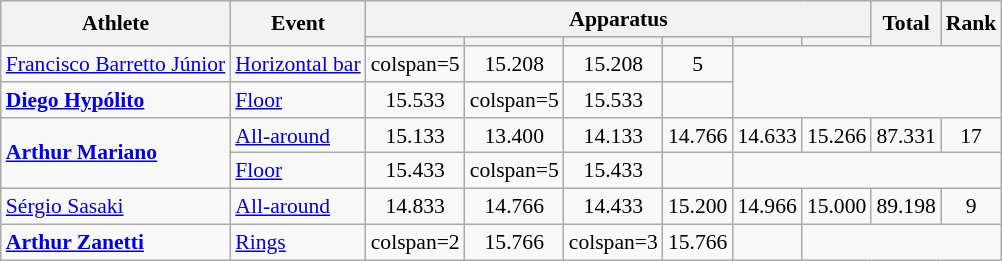<table class="wikitable" style="font-size:90%">
<tr>
<th rowspan=2>Athlete</th>
<th rowspan=2>Event</th>
<th colspan =6>Apparatus</th>
<th rowspan=2>Total</th>
<th rowspan=2>Rank</th>
</tr>
<tr style="font-size:95%">
<th></th>
<th></th>
<th></th>
<th></th>
<th></th>
<th></th>
</tr>
<tr align=center>
<td align=left><a href='#'>Francisco Barretto Júnior</a></td>
<td align=left><a href='#'>Horizontal bar</a></td>
<td>colspan=5 </td>
<td>15.208</td>
<td>15.208</td>
<td>5</td>
</tr>
<tr align=center>
<td align=left><strong><a href='#'>Diego Hypólito</a></strong></td>
<td align=left><a href='#'>Floor</a></td>
<td>15.533</td>
<td>colspan=5 </td>
<td>15.533</td>
<td></td>
</tr>
<tr align=center>
<td align=left rowspan=2><strong><a href='#'>Arthur Mariano</a></strong></td>
<td align=left><a href='#'>All-around</a></td>
<td>15.133</td>
<td>13.400</td>
<td>14.133</td>
<td>14.766</td>
<td>14.633</td>
<td>15.266</td>
<td>87.331</td>
<td>17</td>
</tr>
<tr align=center>
<td align=left><a href='#'>Floor</a></td>
<td>15.433</td>
<td>colspan=5 </td>
<td>15.433</td>
<td></td>
</tr>
<tr align=center>
<td align=left><a href='#'>Sérgio Sasaki</a></td>
<td align=left><a href='#'>All-around</a></td>
<td>14.833</td>
<td>14.766</td>
<td>14.433</td>
<td>15.200</td>
<td>14.966</td>
<td>15.000</td>
<td>89.198</td>
<td>9</td>
</tr>
<tr align=center>
<td align=left><strong><a href='#'>Arthur Zanetti</a></strong></td>
<td align=left><a href='#'>Rings</a></td>
<td>colspan=2 </td>
<td>15.766</td>
<td>colspan=3 </td>
<td>15.766</td>
<td></td>
</tr>
</table>
